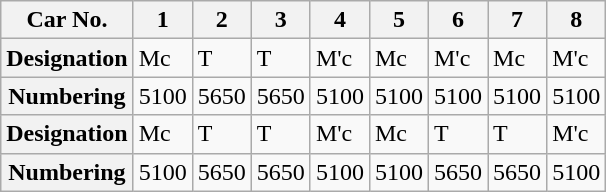<table class="wikitable">
<tr>
<th>Car No.</th>
<th>1</th>
<th>2</th>
<th>3</th>
<th>4</th>
<th>5</th>
<th>6</th>
<th>7</th>
<th>8</th>
</tr>
<tr>
<th>Designation</th>
<td>Mc</td>
<td>T</td>
<td>T</td>
<td>M'c</td>
<td>Mc</td>
<td>M'c</td>
<td>Mc</td>
<td>M'c</td>
</tr>
<tr>
<th>Numbering</th>
<td>5100</td>
<td>5650</td>
<td>5650</td>
<td>5100</td>
<td>5100</td>
<td>5100</td>
<td>5100</td>
<td>5100</td>
</tr>
<tr>
<th>Designation</th>
<td>Mc</td>
<td>T</td>
<td>T</td>
<td>M'c</td>
<td>Mc</td>
<td>T</td>
<td>T</td>
<td>M'c</td>
</tr>
<tr>
<th>Numbering</th>
<td>5100</td>
<td>5650</td>
<td>5650</td>
<td>5100</td>
<td>5100</td>
<td>5650</td>
<td>5650</td>
<td>5100</td>
</tr>
</table>
